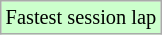<table class="wikitable sortable" style="font-size: 85%;">
<tr style="background:#ccffcc;">
<td>Fastest session lap</td>
</tr>
</table>
